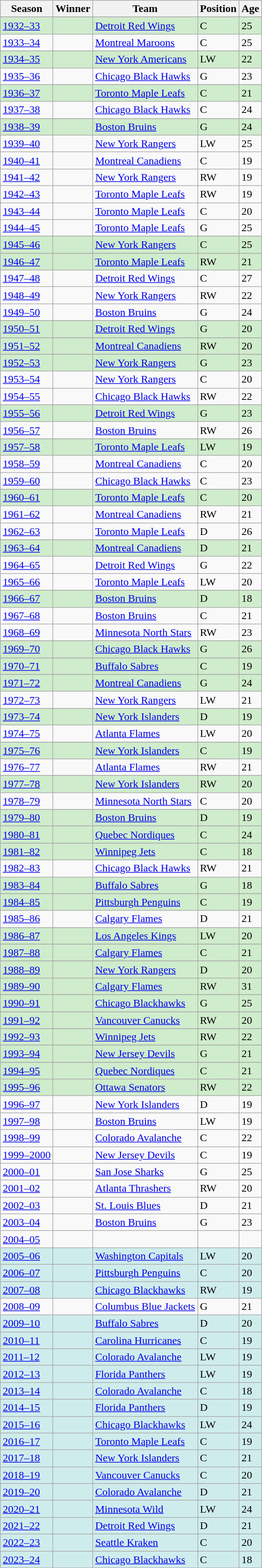<table class="wikitable sortable">
<tr>
<th>Season</th>
<th>Winner</th>
<th>Team</th>
<th>Position</th>
<th>Age</th>
</tr>
<tr>
</tr>
<tr bgcolor="#CFECCC">
<td><a href='#'>1932–33</a></td>
<td></td>
<td><a href='#'>Detroit Red Wings</a></td>
<td>C</td>
<td>25</td>
</tr>
<tr>
<td><a href='#'>1933–34</a></td>
<td></td>
<td><a href='#'>Montreal Maroons</a></td>
<td>C</td>
<td>25</td>
</tr>
<tr>
</tr>
<tr bgcolor="#CFECCC">
<td><a href='#'>1934–35</a></td>
<td></td>
<td><a href='#'>New York Americans</a></td>
<td>LW</td>
<td>22</td>
</tr>
<tr>
<td><a href='#'>1935–36</a></td>
<td></td>
<td><a href='#'>Chicago Black Hawks</a></td>
<td>G</td>
<td>23</td>
</tr>
<tr>
</tr>
<tr bgcolor="#CFECCC">
<td><a href='#'>1936–37</a></td>
<td></td>
<td><a href='#'>Toronto Maple Leafs</a></td>
<td>C</td>
<td>21</td>
</tr>
<tr>
<td><a href='#'>1937–38</a></td>
<td></td>
<td><a href='#'>Chicago Black Hawks</a></td>
<td>C</td>
<td>24</td>
</tr>
<tr>
</tr>
<tr bgcolor="#CFECCC">
<td><a href='#'>1938–39</a></td>
<td></td>
<td><a href='#'>Boston Bruins</a></td>
<td>G</td>
<td>24</td>
</tr>
<tr>
<td><a href='#'>1939–40</a></td>
<td></td>
<td><a href='#'>New York Rangers</a></td>
<td>LW</td>
<td>25</td>
</tr>
<tr>
<td><a href='#'>1940–41</a></td>
<td></td>
<td><a href='#'>Montreal Canadiens</a></td>
<td>C</td>
<td>19</td>
</tr>
<tr>
<td><a href='#'>1941–42</a></td>
<td></td>
<td><a href='#'>New York Rangers</a></td>
<td>RW</td>
<td>19</td>
</tr>
<tr>
<td><a href='#'>1942–43</a></td>
<td></td>
<td><a href='#'>Toronto Maple Leafs</a></td>
<td>RW</td>
<td>19</td>
</tr>
<tr>
<td><a href='#'>1943–44</a></td>
<td></td>
<td><a href='#'>Toronto Maple Leafs</a></td>
<td>C</td>
<td>20</td>
</tr>
<tr>
<td><a href='#'>1944–45</a></td>
<td></td>
<td><a href='#'>Toronto Maple Leafs</a></td>
<td>G</td>
<td>25</td>
</tr>
<tr>
</tr>
<tr bgcolor="#CFECCC">
<td><a href='#'>1945–46</a></td>
<td></td>
<td><a href='#'>New York Rangers</a></td>
<td>C</td>
<td>25</td>
</tr>
<tr>
</tr>
<tr bgcolor="#CFECCC">
<td><a href='#'>1946–47</a></td>
<td></td>
<td><a href='#'>Toronto Maple Leafs</a></td>
<td>RW</td>
<td>21</td>
</tr>
<tr>
<td><a href='#'>1947–48</a></td>
<td></td>
<td><a href='#'>Detroit Red Wings</a></td>
<td>C</td>
<td>27</td>
</tr>
<tr>
<td><a href='#'>1948–49</a></td>
<td></td>
<td><a href='#'>New York Rangers</a></td>
<td>RW</td>
<td>22</td>
</tr>
<tr>
<td><a href='#'>1949–50</a></td>
<td></td>
<td><a href='#'>Boston Bruins</a></td>
<td>G</td>
<td>24</td>
</tr>
<tr>
</tr>
<tr bgcolor="#CFECCC">
<td><a href='#'>1950–51</a></td>
<td></td>
<td><a href='#'>Detroit Red Wings</a></td>
<td>G</td>
<td>20</td>
</tr>
<tr>
</tr>
<tr bgcolor="#CFECCC">
<td><a href='#'>1951–52</a></td>
<td></td>
<td><a href='#'>Montreal Canadiens</a></td>
<td>RW</td>
<td>20</td>
</tr>
<tr>
</tr>
<tr bgcolor="#CFECCC">
<td><a href='#'>1952–53</a></td>
<td></td>
<td><a href='#'>New York Rangers</a></td>
<td>G</td>
<td>23</td>
</tr>
<tr>
<td><a href='#'>1953–54</a></td>
<td></td>
<td><a href='#'>New York Rangers</a></td>
<td>C</td>
<td>20</td>
</tr>
<tr>
<td><a href='#'>1954–55</a></td>
<td></td>
<td><a href='#'>Chicago Black Hawks</a></td>
<td>RW</td>
<td>22</td>
</tr>
<tr>
</tr>
<tr bgcolor="#CFECCC">
<td><a href='#'>1955–56</a></td>
<td></td>
<td><a href='#'>Detroit Red Wings</a></td>
<td>G</td>
<td>23</td>
</tr>
<tr>
<td><a href='#'>1956–57</a></td>
<td></td>
<td><a href='#'>Boston Bruins</a></td>
<td>RW</td>
<td>26</td>
</tr>
<tr>
</tr>
<tr bgcolor="#CFECCC">
<td><a href='#'>1957–58</a></td>
<td></td>
<td><a href='#'>Toronto Maple Leafs</a></td>
<td>LW</td>
<td>19</td>
</tr>
<tr>
<td><a href='#'>1958–59</a></td>
<td></td>
<td><a href='#'>Montreal Canadiens</a></td>
<td>C</td>
<td>20</td>
</tr>
<tr>
<td><a href='#'>1959–60</a></td>
<td></td>
<td><a href='#'>Chicago Black Hawks</a></td>
<td>C</td>
<td>23</td>
</tr>
<tr>
</tr>
<tr bgcolor="#CFECCC">
<td><a href='#'>1960–61</a></td>
<td></td>
<td><a href='#'>Toronto Maple Leafs</a></td>
<td>C</td>
<td>20</td>
</tr>
<tr>
<td><a href='#'>1961–62</a></td>
<td></td>
<td><a href='#'>Montreal Canadiens</a></td>
<td>RW</td>
<td>21</td>
</tr>
<tr>
<td><a href='#'>1962–63</a></td>
<td></td>
<td><a href='#'>Toronto Maple Leafs</a></td>
<td>D</td>
<td>26</td>
</tr>
<tr>
</tr>
<tr bgcolor="#CFECCC">
<td><a href='#'>1963–64</a></td>
<td></td>
<td><a href='#'>Montreal Canadiens</a></td>
<td>D</td>
<td>21</td>
</tr>
<tr>
<td><a href='#'>1964–65</a></td>
<td></td>
<td><a href='#'>Detroit Red Wings</a></td>
<td>G</td>
<td>22</td>
</tr>
<tr>
<td><a href='#'>1965–66</a></td>
<td></td>
<td><a href='#'>Toronto Maple Leafs</a></td>
<td>LW</td>
<td>20</td>
</tr>
<tr>
</tr>
<tr bgcolor="#CFECCC">
<td><a href='#'>1966–67</a></td>
<td></td>
<td><a href='#'>Boston Bruins</a></td>
<td>D</td>
<td>18</td>
</tr>
<tr>
<td><a href='#'>1967–68</a></td>
<td></td>
<td><a href='#'>Boston Bruins</a></td>
<td>C</td>
<td>21</td>
</tr>
<tr>
<td><a href='#'>1968–69</a></td>
<td></td>
<td><a href='#'>Minnesota North Stars</a></td>
<td>RW</td>
<td>23</td>
</tr>
<tr>
</tr>
<tr bgcolor="#CFECCC">
<td><a href='#'>1969–70</a></td>
<td></td>
<td><a href='#'>Chicago Black Hawks</a></td>
<td>G</td>
<td>26</td>
</tr>
<tr>
</tr>
<tr bgcolor="#CFECCC">
<td><a href='#'>1970–71</a></td>
<td></td>
<td><a href='#'>Buffalo Sabres</a></td>
<td>C</td>
<td>19</td>
</tr>
<tr>
</tr>
<tr bgcolor="#CFECCC">
<td><a href='#'>1971–72</a></td>
<td></td>
<td><a href='#'>Montreal Canadiens</a></td>
<td>G</td>
<td>24</td>
</tr>
<tr>
<td><a href='#'>1972–73</a></td>
<td></td>
<td><a href='#'>New York Rangers</a></td>
<td>LW</td>
<td>21</td>
</tr>
<tr>
</tr>
<tr bgcolor="#CFECCC">
<td><a href='#'>1973–74</a></td>
<td></td>
<td><a href='#'>New York Islanders</a></td>
<td>D</td>
<td>19</td>
</tr>
<tr>
<td><a href='#'>1974–75</a></td>
<td></td>
<td><a href='#'>Atlanta Flames</a></td>
<td>LW</td>
<td>20</td>
</tr>
<tr>
</tr>
<tr bgcolor="#CFECCC">
<td><a href='#'>1975–76</a></td>
<td></td>
<td><a href='#'>New York Islanders</a></td>
<td>C</td>
<td>19</td>
</tr>
<tr>
<td><a href='#'>1976–77</a></td>
<td></td>
<td><a href='#'>Atlanta Flames</a></td>
<td>RW</td>
<td>21</td>
</tr>
<tr>
</tr>
<tr bgcolor="#CFECCC">
<td><a href='#'>1977–78</a></td>
<td></td>
<td><a href='#'>New York Islanders</a></td>
<td>RW</td>
<td>20</td>
</tr>
<tr>
<td><a href='#'>1978–79</a></td>
<td></td>
<td><a href='#'>Minnesota North Stars</a></td>
<td>C</td>
<td>20</td>
</tr>
<tr>
</tr>
<tr bgcolor="#CFECCC">
<td><a href='#'>1979–80</a></td>
<td></td>
<td><a href='#'>Boston Bruins</a></td>
<td>D</td>
<td>19</td>
</tr>
<tr>
</tr>
<tr bgcolor="#CFECCC">
<td><a href='#'>1980–81</a></td>
<td></td>
<td><a href='#'>Quebec Nordiques</a></td>
<td>C</td>
<td>24</td>
</tr>
<tr>
</tr>
<tr bgcolor="#CFECCC">
<td><a href='#'>1981–82</a></td>
<td></td>
<td><a href='#'>Winnipeg Jets</a></td>
<td>C</td>
<td>18</td>
</tr>
<tr>
<td><a href='#'>1982–83</a></td>
<td></td>
<td><a href='#'>Chicago Black Hawks</a></td>
<td>RW</td>
<td>21</td>
</tr>
<tr bgcolor="#CFECCC">
<td><a href='#'>1983–84</a></td>
<td></td>
<td><a href='#'>Buffalo Sabres</a></td>
<td>G</td>
<td>18</td>
</tr>
<tr>
</tr>
<tr bgcolor="#CFECCC">
<td><a href='#'>1984–85</a></td>
<td></td>
<td><a href='#'>Pittsburgh Penguins</a></td>
<td>C</td>
<td>19</td>
</tr>
<tr>
<td><a href='#'>1985–86</a></td>
<td></td>
<td><a href='#'>Calgary Flames</a></td>
<td>D</td>
<td>21</td>
</tr>
<tr>
</tr>
<tr bgcolor="#CFECCC">
<td><a href='#'>1986–87</a></td>
<td></td>
<td><a href='#'>Los Angeles Kings</a></td>
<td>LW</td>
<td>20</td>
</tr>
<tr>
</tr>
<tr bgcolor="#CFECCC">
<td><a href='#'>1987–88</a></td>
<td></td>
<td><a href='#'>Calgary Flames</a></td>
<td>C</td>
<td>21</td>
</tr>
<tr>
</tr>
<tr bgcolor="#CFECCC">
<td><a href='#'>1988–89</a></td>
<td></td>
<td><a href='#'>New York Rangers</a></td>
<td>D</td>
<td>20</td>
</tr>
<tr bgcolor="#CFECCC">
<td><a href='#'>1989–90</a></td>
<td></td>
<td><a href='#'>Calgary Flames</a></td>
<td>RW</td>
<td>31</td>
</tr>
<tr>
</tr>
<tr bgcolor="#CFECCC">
<td><a href='#'>1990–91</a></td>
<td></td>
<td><a href='#'>Chicago Blackhawks</a></td>
<td>G</td>
<td>25</td>
</tr>
<tr>
</tr>
<tr bgcolor="#CFECCC">
<td><a href='#'>1991–92</a></td>
<td></td>
<td><a href='#'>Vancouver Canucks</a></td>
<td>RW</td>
<td>20</td>
</tr>
<tr>
</tr>
<tr bgcolor="#CFECCC">
<td><a href='#'>1992–93</a></td>
<td></td>
<td><a href='#'>Winnipeg Jets</a></td>
<td>RW</td>
<td>22</td>
</tr>
<tr>
</tr>
<tr bgcolor="#CFECCC">
<td><a href='#'>1993–94</a></td>
<td></td>
<td><a href='#'>New Jersey Devils</a></td>
<td>G</td>
<td>21</td>
</tr>
<tr>
</tr>
<tr bgcolor="#CFECCC">
<td><a href='#'>1994–95</a></td>
<td></td>
<td><a href='#'>Quebec Nordiques</a></td>
<td>C</td>
<td>21</td>
</tr>
<tr bgcolor="#CFECCC">
<td><a href='#'>1995–96</a></td>
<td></td>
<td><a href='#'>Ottawa Senators</a></td>
<td>RW</td>
<td>22</td>
</tr>
<tr>
<td><a href='#'>1996–97</a></td>
<td></td>
<td><a href='#'>New York Islanders</a></td>
<td>D</td>
<td>19</td>
</tr>
<tr>
<td><a href='#'>1997–98</a></td>
<td></td>
<td><a href='#'>Boston Bruins</a></td>
<td>LW</td>
<td>19</td>
</tr>
<tr>
<td><a href='#'>1998–99</a></td>
<td></td>
<td><a href='#'>Colorado Avalanche</a></td>
<td>C</td>
<td>22</td>
</tr>
<tr>
<td><a href='#'>1999–2000</a></td>
<td></td>
<td><a href='#'>New Jersey Devils</a></td>
<td>C</td>
<td>19</td>
</tr>
<tr>
<td><a href='#'>2000–01</a></td>
<td></td>
<td><a href='#'>San Jose Sharks</a></td>
<td>G</td>
<td>25</td>
</tr>
<tr>
<td><a href='#'>2001–02</a></td>
<td></td>
<td><a href='#'>Atlanta Thrashers</a></td>
<td>RW</td>
<td>20</td>
</tr>
<tr>
<td><a href='#'>2002–03</a></td>
<td></td>
<td><a href='#'>St. Louis Blues</a></td>
<td>D</td>
<td>21</td>
</tr>
<tr>
<td><a href='#'>2003–04</a></td>
<td></td>
<td><a href='#'>Boston Bruins</a></td>
<td>G</td>
<td>23</td>
</tr>
<tr>
<td><a href='#'>2004–05</a></td>
<td></td>
<td></td>
<td></td>
<td></td>
</tr>
<tr bgcolor="#CFECEC">
<td><a href='#'>2005–06</a></td>
<td></td>
<td><a href='#'>Washington Capitals</a></td>
<td>LW</td>
<td>20</td>
</tr>
<tr bgcolor="#CFECEC">
<td><a href='#'>2006–07</a></td>
<td></td>
<td><a href='#'>Pittsburgh Penguins</a></td>
<td>C</td>
<td>20</td>
</tr>
<tr bgcolor="#CFECEC">
<td><a href='#'>2007–08</a></td>
<td></td>
<td><a href='#'>Chicago Blackhawks</a></td>
<td>RW</td>
<td>19</td>
</tr>
<tr>
<td><a href='#'>2008–09</a></td>
<td></td>
<td><a href='#'>Columbus Blue Jackets</a></td>
<td>G</td>
<td>21</td>
</tr>
<tr bgcolor="#CFECEC">
<td><a href='#'>2009–10</a></td>
<td></td>
<td><a href='#'>Buffalo Sabres</a></td>
<td>D</td>
<td>20</td>
</tr>
<tr bgcolor="#CFECEC">
<td><a href='#'>2010–11</a></td>
<td></td>
<td><a href='#'>Carolina Hurricanes</a></td>
<td>C</td>
<td>19</td>
</tr>
<tr bgcolor="#CFECEC">
<td><a href='#'>2011–12</a></td>
<td></td>
<td><a href='#'>Colorado Avalanche</a></td>
<td>LW</td>
<td>19</td>
</tr>
<tr bgcolor="#CFECEC">
<td><a href='#'>2012–13</a></td>
<td></td>
<td><a href='#'>Florida Panthers</a></td>
<td>LW</td>
<td>19</td>
</tr>
<tr bgcolor="#CFECEC">
<td><a href='#'>2013–14</a></td>
<td></td>
<td><a href='#'>Colorado Avalanche</a></td>
<td>C</td>
<td>18</td>
</tr>
<tr bgcolor="#CFECEC">
<td><a href='#'>2014–15</a></td>
<td></td>
<td><a href='#'>Florida Panthers</a></td>
<td>D</td>
<td>19</td>
</tr>
<tr bgcolor="#CFECEC">
<td><a href='#'>2015–16</a></td>
<td></td>
<td><a href='#'>Chicago Blackhawks</a></td>
<td>LW</td>
<td>24</td>
</tr>
<tr bgcolor="#CFECEC">
<td><a href='#'>2016–17</a></td>
<td></td>
<td><a href='#'>Toronto Maple Leafs</a></td>
<td>C</td>
<td>19</td>
</tr>
<tr bgcolor="#CFECEC">
<td><a href='#'>2017–18</a></td>
<td></td>
<td><a href='#'>New York Islanders</a></td>
<td>C</td>
<td>21</td>
</tr>
<tr bgcolor="#CFECEC">
<td><a href='#'>2018–19</a></td>
<td></td>
<td><a href='#'>Vancouver Canucks</a></td>
<td>C</td>
<td>20</td>
</tr>
<tr bgcolor="#CFECEC">
<td><a href='#'>2019–20</a></td>
<td></td>
<td><a href='#'>Colorado Avalanche</a></td>
<td>D</td>
<td>21</td>
</tr>
<tr bgcolor="#CFECEC">
<td><a href='#'>2020–21</a></td>
<td></td>
<td><a href='#'>Minnesota Wild</a></td>
<td>LW</td>
<td>24</td>
</tr>
<tr bgcolor="#CFECEC">
<td><a href='#'>2021–22</a></td>
<td></td>
<td><a href='#'>Detroit Red Wings</a></td>
<td>D</td>
<td>21</td>
</tr>
<tr bgcolor="#CFECEC">
<td><a href='#'>2022–23</a></td>
<td></td>
<td><a href='#'>Seattle Kraken</a></td>
<td>C</td>
<td>20</td>
</tr>
<tr bgcolor="#CFECEC">
<td><a href='#'>2023–24</a></td>
<td></td>
<td><a href='#'>Chicago Blackhawks</a></td>
<td>C</td>
<td>18</td>
</tr>
</table>
